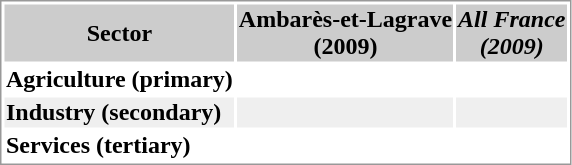<table border="0" style="border: 1px solid #999; background-color:white">
<tr align="Center" bgcolor="#CCCCCC">
<th>Sector</th>
<th>Ambarès-et-Lagrave <br>(2009)</th>
<th><em>All France<br>(2009)</em></th>
</tr>
<tr valign="top">
<td align="left"><strong>Agriculture (primary)</strong></td>
<td></td>
<td></td>
</tr>
<tr valign="top" bgcolor="#efefef">
<td align="left"><strong>Industry (secondary)</strong></td>
<td></td>
<td></td>
</tr>
<tr valign="top">
<td align="left"><strong>Services (tertiary)</strong></td>
<td></td>
<td></td>
</tr>
</table>
